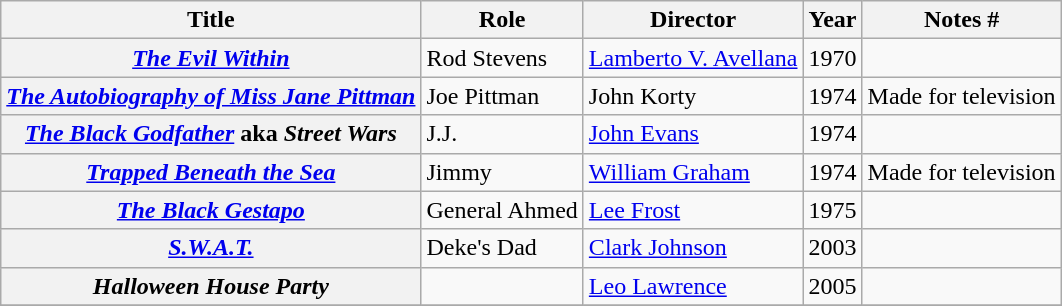<table class="wikitable plainrowheaders sortable">
<tr>
<th scope="col">Title</th>
<th scope="col">Role</th>
<th scope="col">Director</th>
<th scope="col">Year</th>
<th scope="col" class="unsortable">Notes #</th>
</tr>
<tr>
<th scope="row"><em><a href='#'>The Evil Within</a></em></th>
<td>Rod Stevens</td>
<td><a href='#'>Lamberto V. Avellana</a></td>
<td>1970</td>
<td></td>
</tr>
<tr>
<th scope="row"><em><a href='#'>The Autobiography of Miss Jane Pittman</a></em></th>
<td>Joe Pittman</td>
<td>John Korty</td>
<td>1974</td>
<td>Made for television</td>
</tr>
<tr>
<th scope="row"><em><a href='#'>The Black Godfather</a></em> aka <em>Street Wars</em></th>
<td>J.J.</td>
<td><a href='#'>John Evans</a></td>
<td>1974</td>
<td></td>
</tr>
<tr>
<th scope="row"><em><a href='#'>Trapped Beneath the Sea</a></em></th>
<td>Jimmy</td>
<td><a href='#'>William Graham</a></td>
<td>1974</td>
<td>Made for television</td>
</tr>
<tr>
<th scope="row"><em><a href='#'>The Black Gestapo</a></em></th>
<td>General Ahmed</td>
<td><a href='#'>Lee Frost</a></td>
<td>1975</td>
<td></td>
</tr>
<tr>
<th scope="row"><em><a href='#'>S.W.A.T.</a></em></th>
<td>Deke's Dad</td>
<td><a href='#'>Clark Johnson</a></td>
<td>2003</td>
<td></td>
</tr>
<tr>
<th scope="row"><em>Halloween House Party </em></th>
<td></td>
<td><a href='#'>Leo Lawrence</a></td>
<td>2005</td>
<td></td>
</tr>
<tr>
</tr>
</table>
